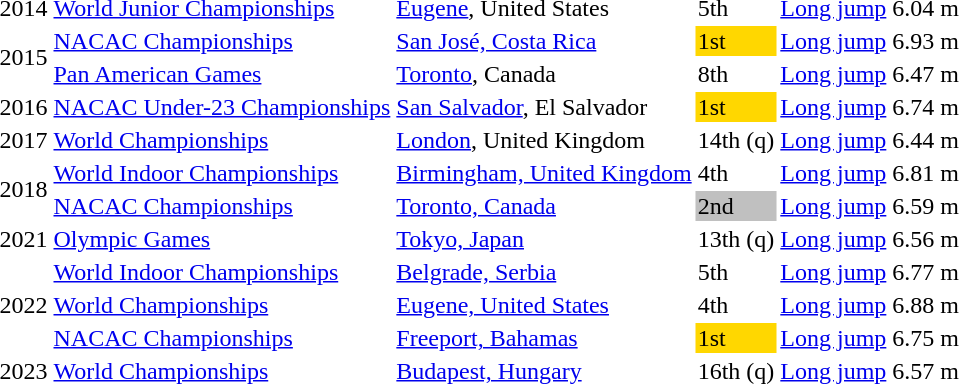<table>
<tr>
<td>2014</td>
<td><a href='#'>World Junior Championships</a></td>
<td><a href='#'>Eugene</a>, United States</td>
<td>5th</td>
<td><a href='#'>Long jump</a></td>
<td>6.04 m</td>
</tr>
<tr>
<td rowspan=2>2015</td>
<td><a href='#'>NACAC Championships</a></td>
<td><a href='#'>San José, Costa Rica</a></td>
<td bgcolor=gold>1st</td>
<td><a href='#'>Long jump</a></td>
<td>6.93 m </td>
</tr>
<tr>
<td><a href='#'>Pan American Games</a></td>
<td><a href='#'>Toronto</a>, Canada</td>
<td>8th</td>
<td><a href='#'>Long jump</a></td>
<td>6.47 m</td>
</tr>
<tr>
<td>2016</td>
<td><a href='#'>NACAC Under-23 Championships</a></td>
<td><a href='#'>San Salvador</a>, El Salvador</td>
<td bgcolor=gold>1st</td>
<td><a href='#'>Long jump</a></td>
<td>6.74 m </td>
</tr>
<tr>
<td>2017</td>
<td><a href='#'>World Championships</a></td>
<td><a href='#'>London</a>, United Kingdom</td>
<td>14th (q)</td>
<td><a href='#'>Long jump</a></td>
<td>6.44 m</td>
</tr>
<tr>
<td rowspan=2>2018</td>
<td><a href='#'>World Indoor Championships</a></td>
<td><a href='#'>Birmingham, United Kingdom</a></td>
<td>4th</td>
<td><a href='#'>Long jump</a></td>
<td>6.81 m</td>
</tr>
<tr>
<td><a href='#'>NACAC Championships</a></td>
<td><a href='#'>Toronto, Canada</a></td>
<td bgcolor=silver>2nd</td>
<td><a href='#'>Long jump</a></td>
<td>6.59 m</td>
</tr>
<tr>
<td>2021</td>
<td><a href='#'>Olympic Games</a></td>
<td><a href='#'>Tokyo, Japan</a></td>
<td>13th (q)</td>
<td><a href='#'>Long jump</a></td>
<td>6.56 m</td>
</tr>
<tr>
<td rowspan=3>2022</td>
<td><a href='#'>World Indoor Championships</a></td>
<td><a href='#'>Belgrade, Serbia</a></td>
<td>5th</td>
<td><a href='#'>Long jump</a></td>
<td>6.77 m</td>
</tr>
<tr>
<td><a href='#'>World Championships</a></td>
<td><a href='#'>Eugene, United States</a></td>
<td>4th</td>
<td><a href='#'>Long jump</a></td>
<td>6.88 m</td>
</tr>
<tr>
<td><a href='#'>NACAC Championships</a></td>
<td><a href='#'>Freeport, Bahamas</a></td>
<td bgcolor=gold>1st</td>
<td><a href='#'>Long jump</a></td>
<td>6.75 m</td>
</tr>
<tr>
<td>2023</td>
<td><a href='#'>World Championships</a></td>
<td><a href='#'>Budapest, Hungary</a></td>
<td>16th (q)</td>
<td><a href='#'>Long jump</a></td>
<td>6.57 m</td>
</tr>
</table>
